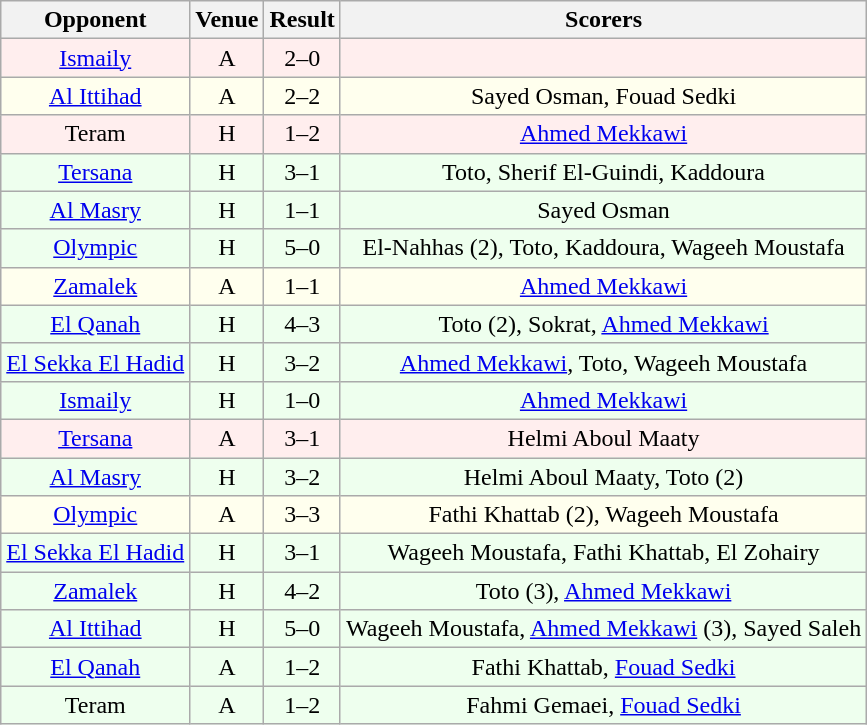<table class="wikitable sortable" style="font-size:100%; text-align:center">
<tr>
<th>Opponent</th>
<th>Venue</th>
<th>Result</th>
<th>Scorers</th>
</tr>
<tr bgcolor = "#FFEEEE">
<td><a href='#'>Ismaily</a></td>
<td>A</td>
<td>2–0</td>
<td></td>
</tr>
<tr bgcolor = "#FFFFEE">
<td><a href='#'>Al Ittihad</a></td>
<td>A</td>
<td>2–2</td>
<td>Sayed Osman, Fouad Sedki</td>
</tr>
<tr bgcolor = "#FFEEEE">
<td>Teram</td>
<td>H</td>
<td>1–2</td>
<td> <a href='#'>Ahmed Mekkawi</a></td>
</tr>
<tr bgcolor = "#EEFFEE">
<td><a href='#'>Tersana</a></td>
<td>H</td>
<td>3–1</td>
<td> Toto, Sherif El-Guindi, Kaddoura</td>
</tr>
<tr bgcolor = "#EEFFEE">
<td><a href='#'>Al Masry</a></td>
<td>H</td>
<td>1–1</td>
<td>Sayed Osman</td>
</tr>
<tr bgcolor = "#EEFFEE">
<td><a href='#'>Olympic</a></td>
<td>H</td>
<td>5–0</td>
<td>El-Nahhas (2), Toto, Kaddoura, Wageeh Moustafa</td>
</tr>
<tr bgcolor = "#FFFFEE">
<td><a href='#'>Zamalek</a></td>
<td>A</td>
<td>1–1</td>
<td><a href='#'>Ahmed Mekkawi</a></td>
</tr>
<tr bgcolor = "#EEFFEE">
<td><a href='#'>El Qanah</a></td>
<td>H</td>
<td>4–3</td>
<td>Toto (2), Sokrat, <a href='#'>Ahmed Mekkawi</a></td>
</tr>
<tr bgcolor = "#EEFFEE">
<td><a href='#'>El Sekka El Hadid</a></td>
<td>H</td>
<td>3–2</td>
<td><a href='#'>Ahmed Mekkawi</a>, Toto, Wageeh Moustafa</td>
</tr>
<tr bgcolor = "#EEFFEE">
<td><a href='#'>Ismaily</a></td>
<td>H</td>
<td>1–0</td>
<td><a href='#'>Ahmed Mekkawi</a></td>
</tr>
<tr bgcolor = "#FFEEEE">
<td><a href='#'>Tersana</a></td>
<td>A</td>
<td>3–1</td>
<td>Helmi Aboul Maaty</td>
</tr>
<tr bgcolor = "#EEFFEE">
<td><a href='#'>Al Masry</a></td>
<td>H</td>
<td>3–2</td>
<td>Helmi Aboul Maaty, Toto (2)</td>
</tr>
<tr bgcolor = "#FFFFEE">
<td><a href='#'>Olympic</a></td>
<td>A</td>
<td>3–3</td>
<td>Fathi Khattab (2), Wageeh Moustafa</td>
</tr>
<tr bgcolor = "#EEFFEE">
<td><a href='#'>El Sekka El Hadid</a></td>
<td>H</td>
<td>3–1</td>
<td>Wageeh Moustafa, Fathi Khattab, El Zohairy</td>
</tr>
<tr bgcolor = "#EEFFEE">
<td><a href='#'>Zamalek</a></td>
<td>H</td>
<td>4–2</td>
<td>Toto (3), <a href='#'>Ahmed Mekkawi</a></td>
</tr>
<tr bgcolor = "#EEFFEE">
<td><a href='#'>Al Ittihad</a></td>
<td>H</td>
<td>5–0</td>
<td>Wageeh Moustafa, <a href='#'>Ahmed Mekkawi</a> (3), Sayed Saleh</td>
</tr>
<tr bgcolor = "#EEFFEE">
<td><a href='#'>El Qanah</a></td>
<td>A</td>
<td>1–2</td>
<td>Fathi Khattab, <a href='#'>Fouad Sedki</a></td>
</tr>
<tr bgcolor = "#EEFFEE">
<td>Teram</td>
<td>A</td>
<td>1–2</td>
<td>Fahmi Gemaei, <a href='#'>Fouad Sedki</a></td>
</tr>
</table>
